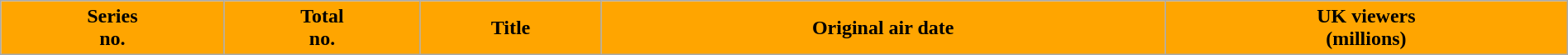<table class="wikitable plainrowheaders" style="width:100%;">
<tr>
<th style="background:orange; color:#000;">Series<br>no.</th>
<th style="background:orange; color:#000;">Total<br>no.</th>
<th style="background:orange; color:#000;">Title</th>
<th style="background:orange; color:#000;">Original air date</th>
<th style="background:orange; color:#000;">UK viewers<br>(millions)<br>




</th>
</tr>
</table>
